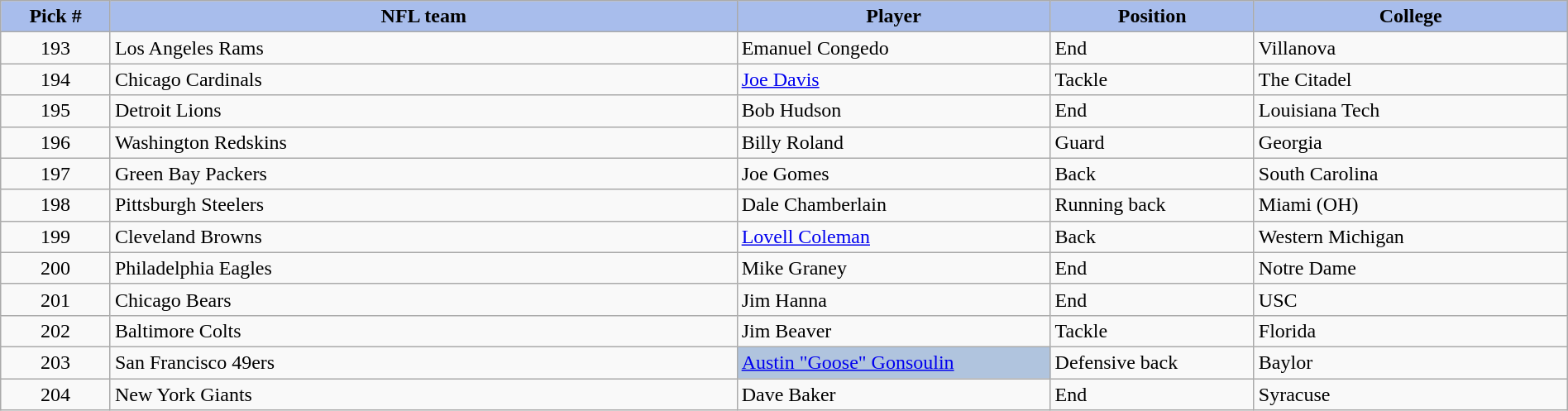<table class="wikitable sortable sortable" style="width: 100%">
<tr>
<th style="background:#A8BDEC;" width=7%>Pick #</th>
<th width=40% style="background:#A8BDEC;">NFL team</th>
<th width=20% style="background:#A8BDEC;">Player</th>
<th width=13% style="background:#A8BDEC;">Position</th>
<th style="background:#A8BDEC;">College</th>
</tr>
<tr>
<td align=center>193</td>
<td>Los Angeles Rams</td>
<td>Emanuel Congedo</td>
<td>End</td>
<td>Villanova</td>
</tr>
<tr>
<td align=center>194</td>
<td>Chicago Cardinals</td>
<td><a href='#'>Joe Davis</a></td>
<td>Tackle</td>
<td>The Citadel</td>
</tr>
<tr>
<td align=center>195</td>
<td>Detroit Lions</td>
<td>Bob Hudson</td>
<td>End</td>
<td>Louisiana Tech</td>
</tr>
<tr>
<td align=center>196</td>
<td>Washington Redskins</td>
<td>Billy Roland</td>
<td>Guard</td>
<td>Georgia</td>
</tr>
<tr>
<td align=center>197</td>
<td>Green Bay Packers</td>
<td>Joe Gomes</td>
<td>Back</td>
<td>South Carolina</td>
</tr>
<tr>
<td align=center>198</td>
<td>Pittsburgh Steelers</td>
<td>Dale Chamberlain</td>
<td>Running back</td>
<td>Miami (OH)</td>
</tr>
<tr>
<td align=center>199</td>
<td>Cleveland Browns</td>
<td><a href='#'>Lovell Coleman</a></td>
<td>Back</td>
<td>Western Michigan</td>
</tr>
<tr>
<td align=center>200</td>
<td>Philadelphia Eagles</td>
<td>Mike Graney</td>
<td>End</td>
<td>Notre Dame</td>
</tr>
<tr>
<td align=center>201</td>
<td>Chicago Bears</td>
<td>Jim Hanna</td>
<td>End</td>
<td>USC</td>
</tr>
<tr>
<td align=center>202</td>
<td>Baltimore Colts</td>
<td>Jim Beaver</td>
<td>Tackle</td>
<td>Florida</td>
</tr>
<tr>
<td align=center>203</td>
<td>San Francisco 49ers</td>
<td bgcolor=lightsteelblue><a href='#'>Austin "Goose" Gonsoulin</a></td>
<td>Defensive back</td>
<td>Baylor</td>
</tr>
<tr>
<td align=center>204</td>
<td>New York Giants</td>
<td>Dave Baker</td>
<td>End</td>
<td>Syracuse</td>
</tr>
</table>
